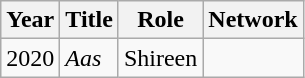<table class="wikitable sortable plainrowheaders">
<tr style="text-align:center;">
<th scope="col">Year</th>
<th scope="col">Title</th>
<th scope="col">Role</th>
<th scope="col">Network</th>
</tr>
<tr>
<td>2020</td>
<td><em>Aas</em></td>
<td>Shireen</td>
</tr>
</table>
